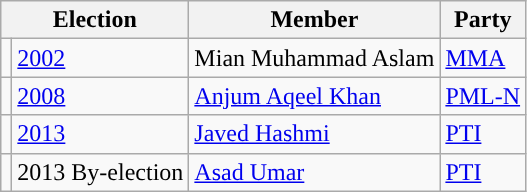<table class="wikitable">
<tr>
<th colspan="2">Election</th>
<th>Member</th>
<th>Party</th>
</tr>
<tr>
<td style="background-color: "></td>
<td><a href='#'>2002</a></td>
<td>Mian Muhammad Aslam</td>
<td><a href='#'>MMA</a></td>
</tr>
<tr>
<td style="background-color: "></td>
<td><a href='#'>2008</a></td>
<td><a href='#'>Anjum Aqeel Khan</a></td>
<td><a href='#'>PML-N</a></td>
</tr>
<tr>
<td style="background-color: "></td>
<td><a href='#'>2013</a></td>
<td><a href='#'>Javed Hashmi</a></td>
<td><a href='#'>PTI</a></td>
</tr>
<tr>
<td style="background-color: "></td>
<td>2013 By-election</td>
<td><a href='#'>Asad Umar</a></td>
<td><a href='#'>PTI</a></td>
</tr>
</table>
